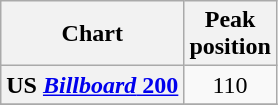<table class="wikitable plainrowheaders sortable" style="text-align:center;" border="1">
<tr>
<th scope="col">Chart</th>
<th scope="col">Peak<br>position</th>
</tr>
<tr>
<th scope="row">US <a href='#'><em>Billboard</em> 200</a></th>
<td>110</td>
</tr>
<tr>
</tr>
</table>
